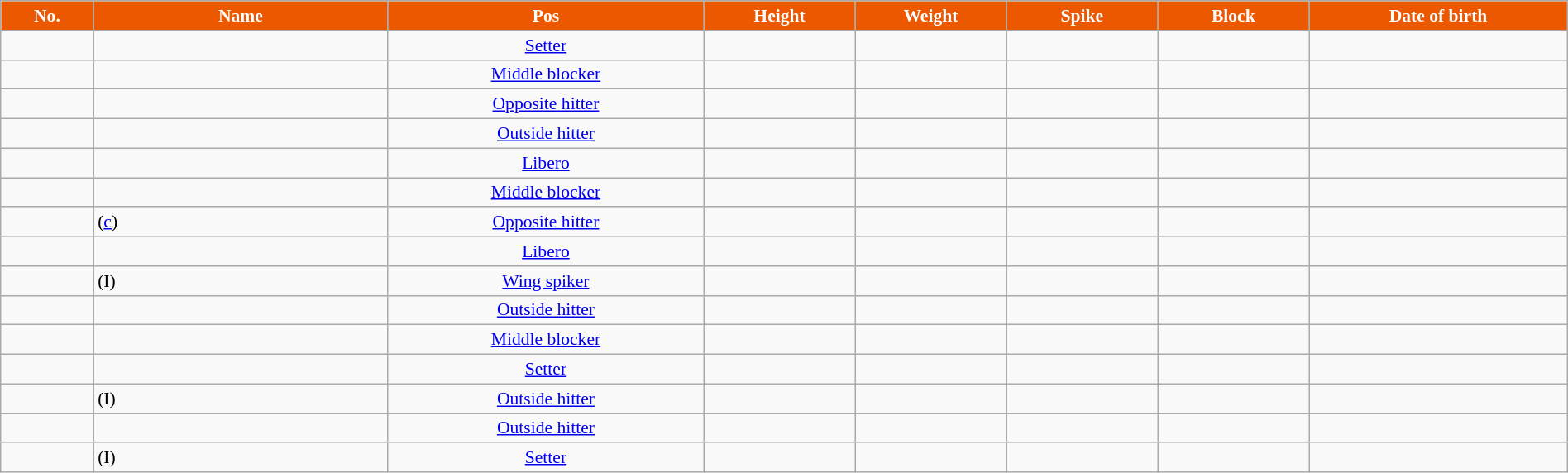<table class="wikitable sortable" style="font-size:90%; text-align:center; width:100%;">
<tr>
<th style="background:#EC5800; color:white;">No.</th>
<th style="width:16em; background:#EC5800; color:white;">Name</th>
<th style="background:#EC5800; color:white;">Pos</th>
<th style="width:8em; background:#EC5800; color:white;">Height</th>
<th style="width:8em; background:#EC5800; color:white;">Weight</th>
<th style="width:8em; background:#EC5800; color:white;">Spike</th>
<th style="width:8em; background:#EC5800; color:white;">Block</th>
<th style="width:14em; background:#EC5800; color:white;">Date of birth</th>
</tr>
<tr>
<td></td>
<td align=left> </td>
<td><a href='#'>Setter</a></td>
<td></td>
<td></td>
<td></td>
<td></td>
<td align=right></td>
</tr>
<tr>
<td></td>
<td align=left> </td>
<td><a href='#'>Middle blocker</a></td>
<td></td>
<td></td>
<td></td>
<td></td>
<td align=right></td>
</tr>
<tr>
<td></td>
<td align=left> </td>
<td><a href='#'>Opposite hitter</a></td>
<td></td>
<td></td>
<td></td>
<td></td>
<td align=right></td>
</tr>
<tr>
<td></td>
<td align=left> </td>
<td><a href='#'>Outside hitter</a></td>
<td></td>
<td></td>
<td></td>
<td></td>
<td align=right></td>
</tr>
<tr>
<td></td>
<td align=left> </td>
<td><a href='#'>Libero</a></td>
<td></td>
<td></td>
<td></td>
<td></td>
<td align=right></td>
</tr>
<tr>
<td></td>
<td align=left> </td>
<td><a href='#'>Middle blocker</a></td>
<td></td>
<td></td>
<td></td>
<td></td>
<td align=right></td>
</tr>
<tr>
<td></td>
<td align=left>  (<a href='#'>c</a>)</td>
<td><a href='#'>Opposite hitter</a></td>
<td></td>
<td></td>
<td></td>
<td></td>
<td align=right></td>
</tr>
<tr>
<td></td>
<td align=left> </td>
<td><a href='#'>Libero</a></td>
<td></td>
<td></td>
<td></td>
<td></td>
<td align=right></td>
</tr>
<tr>
<td></td>
<td align=left>  (I)</td>
<td><a href='#'>Wing spiker</a></td>
<td></td>
<td></td>
<td></td>
<td></td>
<td align=right></td>
</tr>
<tr>
<td></td>
<td align=left> </td>
<td><a href='#'>Outside hitter</a></td>
<td></td>
<td></td>
<td></td>
<td></td>
<td align=right></td>
</tr>
<tr>
<td></td>
<td align=left> </td>
<td><a href='#'>Middle blocker</a></td>
<td></td>
<td></td>
<td></td>
<td></td>
<td align=right></td>
</tr>
<tr>
<td></td>
<td align=left> </td>
<td><a href='#'>Setter</a></td>
<td></td>
<td></td>
<td></td>
<td></td>
<td align=right></td>
</tr>
<tr>
<td></td>
<td align=left>  (I)</td>
<td><a href='#'>Outside hitter</a></td>
<td></td>
<td></td>
<td></td>
<td></td>
<td align=right></td>
</tr>
<tr>
<td></td>
<td align=left> </td>
<td><a href='#'>Outside hitter</a></td>
<td></td>
<td></td>
<td></td>
<td></td>
<td align=right></td>
</tr>
<tr>
<td></td>
<td align=left>  (I)</td>
<td><a href='#'>Setter</a></td>
<td></td>
<td></td>
<td></td>
<td></td>
<td align=right></td>
</tr>
</table>
